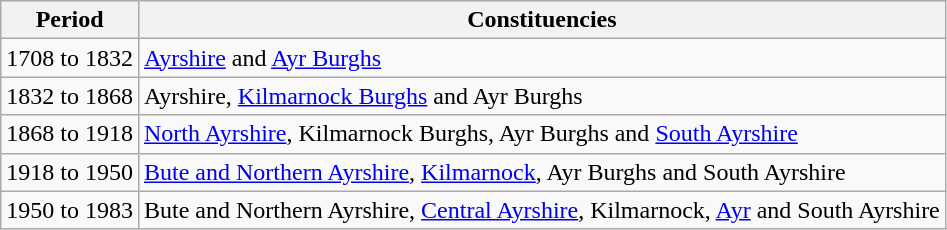<table Class=wikitable>
<tr>
<th>Period</th>
<th>Constituencies</th>
</tr>
<tr>
<td>1708 to 1832</td>
<td><a href='#'>Ayrshire</a> and <a href='#'>Ayr Burghs</a></td>
</tr>
<tr>
<td>1832 to 1868</td>
<td>Ayrshire, <a href='#'>Kilmarnock Burghs</a> and Ayr Burghs</td>
</tr>
<tr>
<td>1868 to 1918</td>
<td><a href='#'>North Ayrshire</a>, Kilmarnock Burghs, Ayr Burghs and <a href='#'>South Ayrshire</a></td>
</tr>
<tr>
<td>1918 to 1950</td>
<td><a href='#'>Bute and Northern Ayrshire</a>, <a href='#'>Kilmarnock</a>, Ayr Burghs and South Ayrshire</td>
</tr>
<tr>
<td>1950 to 1983</td>
<td>Bute and Northern Ayrshire, <a href='#'>Central Ayrshire</a>, Kilmarnock, <a href='#'>Ayr</a> and South Ayrshire</td>
</tr>
</table>
